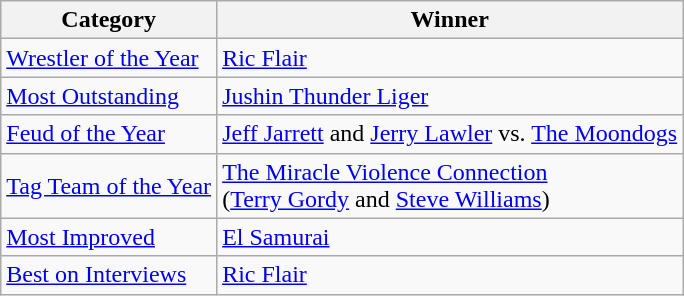<table class="wikitable">
<tr>
<th>Category</th>
<th>Winner</th>
</tr>
<tr>
<td><a href='#'>Wrestler of the Year</a></td>
<td><a href='#'>Ric Flair</a></td>
</tr>
<tr>
<td><a href='#'>Most Outstanding</a></td>
<td><a href='#'>Jushin Thunder Liger</a></td>
</tr>
<tr>
<td><a href='#'>Feud of the Year</a></td>
<td><a href='#'>Jeff Jarrett</a> and <a href='#'>Jerry Lawler</a> vs. <a href='#'>The Moondogs</a></td>
</tr>
<tr>
<td><a href='#'>Tag Team of the Year</a></td>
<td><a href='#'>The Miracle Violence Connection</a><br>(<a href='#'>Terry Gordy</a> and <a href='#'>Steve Williams</a>)</td>
</tr>
<tr>
<td><a href='#'>Most Improved</a></td>
<td><a href='#'>El Samurai</a></td>
</tr>
<tr>
<td><a href='#'>Best on Interviews</a></td>
<td><a href='#'>Ric Flair</a></td>
</tr>
</table>
